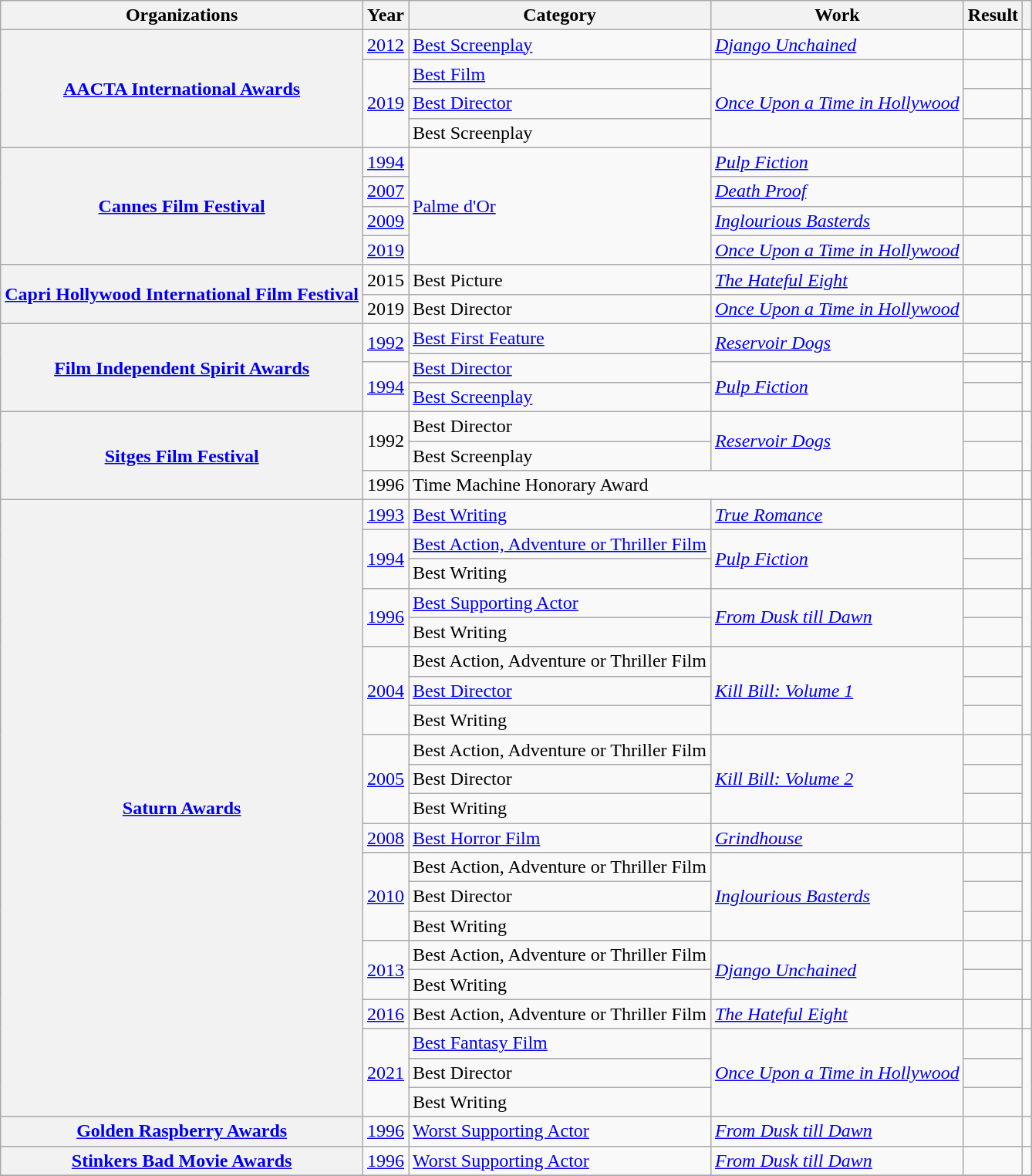<table class= "wikitable plainrowheaders sortable">
<tr>
<th>Organizations</th>
<th scope="col">Year</th>
<th scope="col">Category</th>
<th scope="col">Work</th>
<th scope="col">Result</th>
<th scope="col" class="unsortable"></th>
</tr>
<tr>
<th scope="row" rowspan="4"><a href='#'>AACTA International Awards</a></th>
<td><a href='#'>2012</a></td>
<td><a href='#'>Best Screenplay</a></td>
<td><em><a href='#'>Django Unchained</a></em></td>
<td></td>
<td></td>
</tr>
<tr>
<td rowspan="3"><a href='#'>2019</a></td>
<td><a href='#'>Best Film</a></td>
<td rowspan="3"><em><a href='#'>Once Upon a Time in Hollywood</a></em></td>
<td></td>
<td></td>
</tr>
<tr>
<td><a href='#'>Best Director</a></td>
<td></td>
<td></td>
</tr>
<tr>
<td>Best Screenplay</td>
<td></td>
<td></td>
</tr>
<tr>
<th scope="row" rowspan="4"><a href='#'>Cannes Film Festival</a></th>
<td><a href='#'>1994</a></td>
<td rowspan=4><a href='#'>Palme d'Or</a></td>
<td><em><a href='#'>Pulp Fiction</a></em></td>
<td></td>
<td></td>
</tr>
<tr>
<td><a href='#'>2007</a></td>
<td><em><a href='#'>Death Proof</a></em></td>
<td></td>
<td></td>
</tr>
<tr>
<td><a href='#'>2009</a></td>
<td><em><a href='#'>Inglourious Basterds</a></em></td>
<td></td>
<td></td>
</tr>
<tr>
<td><a href='#'>2019</a></td>
<td><em><a href='#'>Once Upon a Time in Hollywood</a></em></td>
<td></td>
<td></td>
</tr>
<tr>
<th scope="row" rowspan="2"><a href='#'>Capri Hollywood International Film Festival</a></th>
<td>2015</td>
<td>Best Picture</td>
<td><em><a href='#'>The Hateful Eight</a></em></td>
<td></td>
<td></td>
</tr>
<tr>
<td>2019</td>
<td>Best Director</td>
<td><em><a href='#'>Once Upon a Time in Hollywood</a></em></td>
<td></td>
<td></td>
</tr>
<tr>
<th scope="row" rowspan="4"><a href='#'>Film Independent Spirit Awards</a></th>
<td rowspan=2><a href='#'>1992</a></td>
<td><a href='#'>Best First Feature</a></td>
<td rowspan=2><em><a href='#'>Reservoir Dogs</a></em></td>
<td></td>
<td rowspan=2></td>
</tr>
<tr>
<td rowspan=2><a href='#'>Best Director</a></td>
<td></td>
</tr>
<tr>
<td rowspan=2><a href='#'>1994</a></td>
<td rowspan=2><em><a href='#'>Pulp Fiction</a></em></td>
<td></td>
<td rowspan=2></td>
</tr>
<tr>
<td><a href='#'>Best Screenplay</a></td>
<td></td>
</tr>
<tr>
<th scope="row" rowspan="3"><a href='#'>Sitges Film Festival</a></th>
<td rowspan="2">1992</td>
<td>Best Director</td>
<td rowspan="2"><em><a href='#'>Reservoir Dogs</a></em></td>
<td></td>
<td rowspan=2></td>
</tr>
<tr>
<td>Best Screenplay</td>
<td></td>
</tr>
<tr>
<td>1996</td>
<td colspan=2>Time Machine Honorary Award</td>
<td></td>
<td></td>
</tr>
<tr>
<th scope="row" rowspan="21"><a href='#'>Saturn Awards</a></th>
<td><a href='#'>1993</a></td>
<td><a href='#'>Best Writing</a></td>
<td><em><a href='#'>True Romance</a></em></td>
<td></td>
<td></td>
</tr>
<tr>
<td rowspan=2><a href='#'>1994</a></td>
<td><a href='#'>Best Action, Adventure or Thriller Film</a></td>
<td rowspan=2><em><a href='#'>Pulp Fiction</a></em></td>
<td></td>
<td rowspan=2></td>
</tr>
<tr>
<td>Best Writing</td>
<td></td>
</tr>
<tr>
<td rowspan=2><a href='#'>1996</a></td>
<td><a href='#'>Best Supporting Actor</a></td>
<td rowspan=2><em><a href='#'>From Dusk till Dawn</a></em></td>
<td></td>
<td rowspan=2></td>
</tr>
<tr>
<td>Best Writing</td>
<td></td>
</tr>
<tr>
<td rowspan=3><a href='#'>2004</a></td>
<td>Best Action, Adventure or Thriller Film</td>
<td rowspan=3><em><a href='#'>Kill Bill: Volume 1</a></em></td>
<td></td>
<td rowspan=3></td>
</tr>
<tr>
<td><a href='#'>Best Director</a></td>
<td></td>
</tr>
<tr>
<td>Best Writing</td>
<td></td>
</tr>
<tr>
<td rowspan=3><a href='#'>2005</a></td>
<td>Best Action, Adventure or Thriller Film</td>
<td rowspan=3><em><a href='#'>Kill Bill: Volume 2</a></em></td>
<td></td>
<td rowspan=3></td>
</tr>
<tr>
<td>Best Director</td>
<td></td>
</tr>
<tr>
<td>Best Writing</td>
<td></td>
</tr>
<tr>
<td><a href='#'>2008</a></td>
<td><a href='#'>Best Horror Film</a></td>
<td><em><a href='#'>Grindhouse</a></em></td>
<td></td>
<td></td>
</tr>
<tr>
<td rowspan=3><a href='#'>2010</a></td>
<td>Best Action, Adventure or Thriller Film</td>
<td rowspan=3><em><a href='#'>Inglourious Basterds</a></em></td>
<td></td>
<td rowspan=3></td>
</tr>
<tr>
<td>Best Director</td>
<td></td>
</tr>
<tr>
<td>Best Writing</td>
<td></td>
</tr>
<tr>
<td rowspan=2><a href='#'>2013</a></td>
<td>Best Action, Adventure or Thriller Film</td>
<td rowspan=2><em><a href='#'>Django Unchained</a></em></td>
<td></td>
<td rowspan=2></td>
</tr>
<tr>
<td>Best Writing</td>
<td></td>
</tr>
<tr>
<td><a href='#'>2016</a></td>
<td>Best Action, Adventure or Thriller Film</td>
<td><em><a href='#'>The Hateful Eight</a></em></td>
<td></td>
<td></td>
</tr>
<tr>
<td rowspan=3><a href='#'>2021</a></td>
<td><a href='#'>Best Fantasy Film</a></td>
<td rowspan=3><em><a href='#'>Once Upon a Time in Hollywood</a></em></td>
<td></td>
<td rowspan=3></td>
</tr>
<tr>
<td>Best Director</td>
<td></td>
</tr>
<tr>
<td>Best Writing</td>
<td></td>
</tr>
<tr>
<th scope="row" rowspan="1"><a href='#'>Golden Raspberry Awards</a></th>
<td><a href='#'>1996</a></td>
<td><a href='#'>Worst Supporting Actor</a></td>
<td><em><a href='#'>From Dusk till Dawn</a></em></td>
<td></td>
<td></td>
</tr>
<tr>
<th scope="row" rowspan="1"><a href='#'>Stinkers Bad Movie Awards</a></th>
<td><a href='#'>1996</a></td>
<td><a href='#'>Worst Supporting Actor</a></td>
<td><em><a href='#'>From Dusk till Dawn</a></em></td>
<td></td>
<td></td>
</tr>
<tr>
</tr>
</table>
